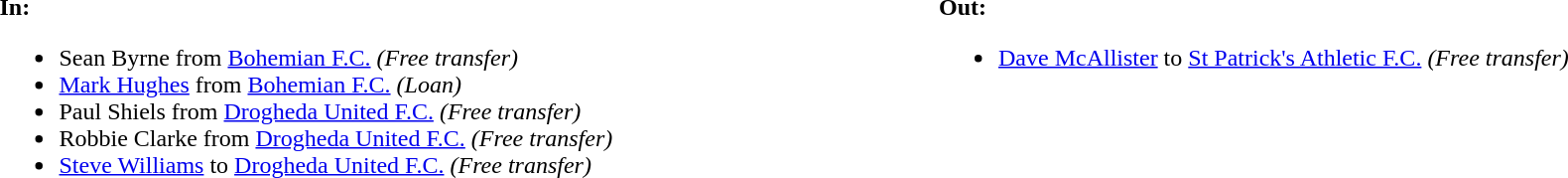<table>
<tr>
<td valign="top" width="20%"><br><strong>In:</strong><ul><li> Sean Byrne from <a href='#'>Bohemian F.C.</a> <em>(Free transfer)</em></li><li> <a href='#'>Mark Hughes</a> from <a href='#'>Bohemian F.C.</a> <em>(Loan)</em></li><li> Paul Shiels from <a href='#'>Drogheda United F.C.</a> <em>(Free transfer)</em></li><li> Robbie Clarke from <a href='#'>Drogheda United F.C.</a> <em>(Free transfer)</em></li><li> <a href='#'>Steve Williams</a> to <a href='#'>Drogheda United F.C.</a> <em>(Free transfer)</em></li></ul></td>
<td valign="top" width="20%"><br><strong>Out:</strong><ul><li> <a href='#'>Dave McAllister</a> to <a href='#'>St Patrick's Athletic F.C.</a> <em>(Free transfer)</em></li></ul></td>
</tr>
</table>
